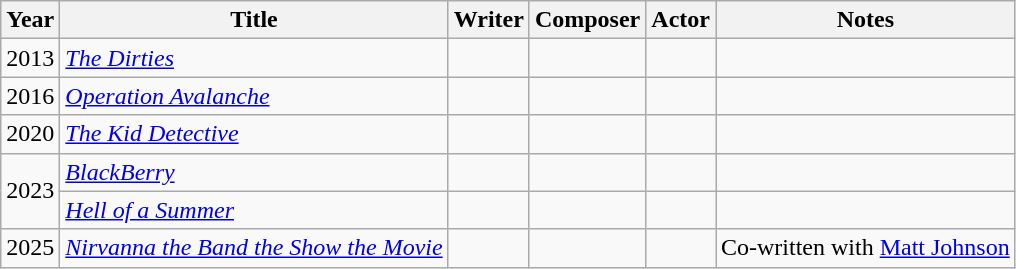<table class="wikitable">
<tr>
<th>Year</th>
<th>Title</th>
<th>Writer</th>
<th>Composer</th>
<th>Actor</th>
<th>Notes</th>
</tr>
<tr>
<td>2013</td>
<td><em><a href='#'>The Dirties</a></em></td>
<td></td>
<td></td>
<td></td>
<td></td>
</tr>
<tr>
<td>2016</td>
<td><em><a href='#'>Operation Avalanche</a></em></td>
<td></td>
<td></td>
<td></td>
<td></td>
</tr>
<tr>
<td>2020</td>
<td><em><a href='#'>The Kid Detective</a></em></td>
<td></td>
<td></td>
<td></td>
<td></td>
</tr>
<tr>
<td rowspan=2>2023</td>
<td><em><a href='#'>BlackBerry</a></em></td>
<td></td>
<td></td>
<td></td>
<td></td>
</tr>
<tr>
<td><em><a href='#'>Hell of a Summer</a></em></td>
<td></td>
<td></td>
<td></td>
<td></td>
</tr>
<tr>
<td>2025</td>
<td><em><a href='#'>Nirvanna the Band the Show the Movie</a></em></td>
<td></td>
<td></td>
<td></td>
<td>Co-written with <a href='#'>Matt Johnson</a></td>
</tr>
</table>
